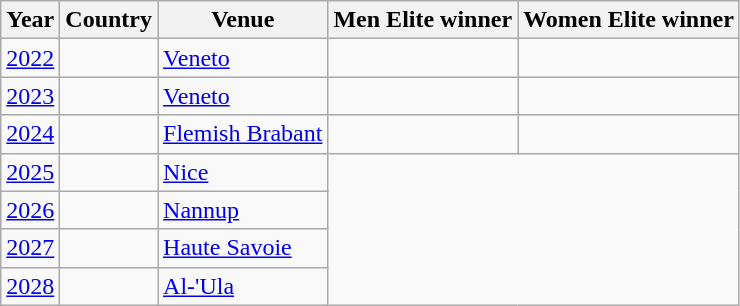<table class="wikitable">
<tr>
<th>Year</th>
<th>Country</th>
<th>Venue</th>
<th>Men Elite winner</th>
<th>Women Elite winner</th>
</tr>
<tr>
<td><a href='#'>2022</a></td>
<td></td>
<td><a href='#'>Veneto</a></td>
<td></td>
<td></td>
</tr>
<tr>
<td><a href='#'>2023</a></td>
<td></td>
<td><a href='#'>Veneto</a></td>
<td></td>
<td></td>
</tr>
<tr>
<td><a href='#'>2024</a></td>
<td></td>
<td><a href='#'>Flemish Brabant</a></td>
<td></td>
<td></td>
</tr>
<tr>
<td><a href='#'>2025</a></td>
<td></td>
<td><a href='#'>Nice</a></td>
</tr>
<tr>
<td><a href='#'>2026</a></td>
<td></td>
<td><a href='#'>Nannup</a></td>
</tr>
<tr>
<td><a href='#'>2027</a></td>
<td></td>
<td><a href='#'>Haute Savoie</a></td>
</tr>
<tr>
<td><a href='#'>2028</a></td>
<td></td>
<td><a href='#'>Al-'Ula</a></td>
</tr>
</table>
